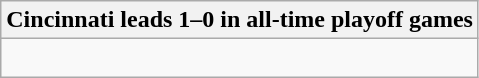<table class="wikitable collapsible collapsed">
<tr>
<th>Cincinnati leads 1–0 in all-time playoff games</th>
</tr>
<tr>
<td><br></td>
</tr>
</table>
